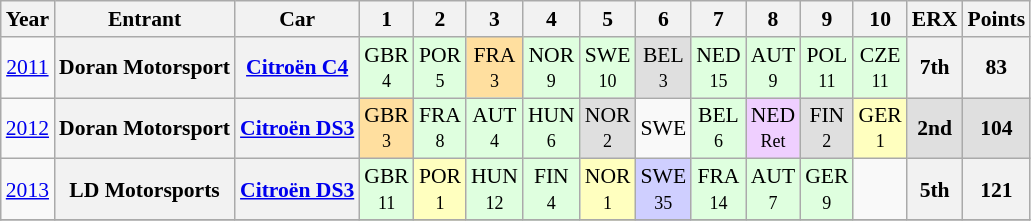<table class="wikitable" border="1" style="text-align:center; font-size:90%;">
<tr valign="top">
<th>Year</th>
<th>Entrant</th>
<th>Car</th>
<th>1</th>
<th>2</th>
<th>3</th>
<th>4</th>
<th>5</th>
<th>6</th>
<th>7</th>
<th>8</th>
<th>9</th>
<th>10</th>
<th>ERX</th>
<th>Points</th>
</tr>
<tr>
<td><a href='#'>2011</a></td>
<th>Doran Motorsport</th>
<th><a href='#'>Citroën C4</a></th>
<td style="background:#DFFFDF;">GBR<br><small>4</small></td>
<td style="background:#DFFFDF;">POR<br><small>5</small></td>
<td style="background:#FFDF9F;">FRA<br><small>3</small></td>
<td style="background:#DFFFDF;">NOR<br><small>9</small></td>
<td style="background:#DFFFDF;">SWE<br><small>10</small></td>
<td style="background:#DFDFDF;">BEL<br><small>3</small></td>
<td style="background:#DFFFDF;">NED<br><small>15</small></td>
<td style="background:#DFFFDF;">AUT<br><small>9</small></td>
<td style="background:#DFFFDF;">POL<br><small>11</small></td>
<td style="background:#DFFFDF;">CZE<br><small>11</small></td>
<th>7th</th>
<th>83</th>
</tr>
<tr>
<td><a href='#'>2012</a></td>
<th>Doran Motorsport</th>
<th><a href='#'>Citroën DS3</a></th>
<td style="background:#FFDF9F;">GBR<br><small>3</small></td>
<td style="background:#DFFFDF;">FRA<br><small>8</small></td>
<td style="background:#DFFFDF;">AUT<br><small>4</small></td>
<td style="background:#DFFFDF;">HUN<br><small>6</small></td>
<td style="background:#DFDFDF;">NOR<br><small>2</small></td>
<td>SWE</td>
<td style="background:#DFFFDF;">BEL<br><small>6</small></td>
<td style="background:#EFCFFF;">NED<br><small>Ret</small></td>
<td style="background:#DFDFDF;">FIN<br><small>2</small></td>
<td style="background:#FFFFBF;">GER<br><small>1</small></td>
<td style="background:#DFDFDF;"><strong>2nd</strong></td>
<td style="background:#DFDFDF;"><strong>104</strong></td>
</tr>
<tr>
<td><a href='#'>2013</a></td>
<th>LD Motorsports</th>
<th><a href='#'>Citroën DS3</a></th>
<td style="background:#DFFFDF;">GBR<br><small>11</small></td>
<td style="background:#FFFFBF;">POR<br><small>1</small></td>
<td style="background:#DFFFDF;">HUN<br><small>12</small></td>
<td style="background:#DFFFDF;">FIN<br><small>4</small></td>
<td style="background:#FFFFBF;">NOR<br><small>1</small></td>
<td style="background:#CFCFFF;">SWE<br><small>35</small></td>
<td style="background:#DFFFDF;">FRA<br><small>14</small></td>
<td style="background:#DFFFDF;">AUT<br><small>7</small></td>
<td style="background:#DFFFDF;">GER<br><small>9</small></td>
<td></td>
<th>5th</th>
<th>121</th>
</tr>
<tr>
</tr>
</table>
